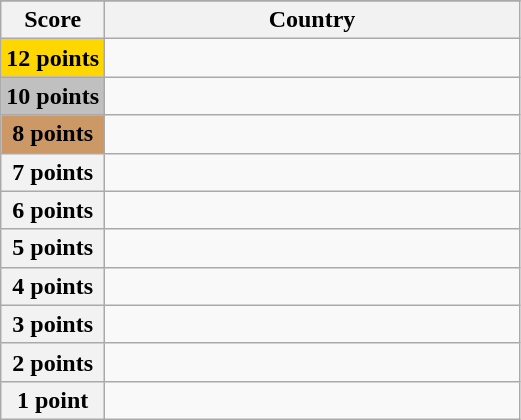<table class="wikitable">
<tr>
</tr>
<tr>
<th scope="col" width="20%">Score</th>
<th scope="col">Country</th>
</tr>
<tr>
<th scope="row" style="background:gold">12 points</th>
<td></td>
</tr>
<tr>
<th scope="row" style="background:silver">10 points</th>
<td></td>
</tr>
<tr>
<th scope="row" style="background:#CC9966">8 points</th>
<td></td>
</tr>
<tr>
<th scope="row">7 points</th>
<td></td>
</tr>
<tr>
<th scope="row">6 points</th>
<td></td>
</tr>
<tr>
<th scope="row">5 points</th>
<td></td>
</tr>
<tr>
<th scope="row">4 points</th>
<td></td>
</tr>
<tr>
<th scope="row">3 points</th>
<td></td>
</tr>
<tr>
<th scope="row">2 points</th>
<td></td>
</tr>
<tr>
<th scope="row">1 point</th>
<td></td>
</tr>
</table>
